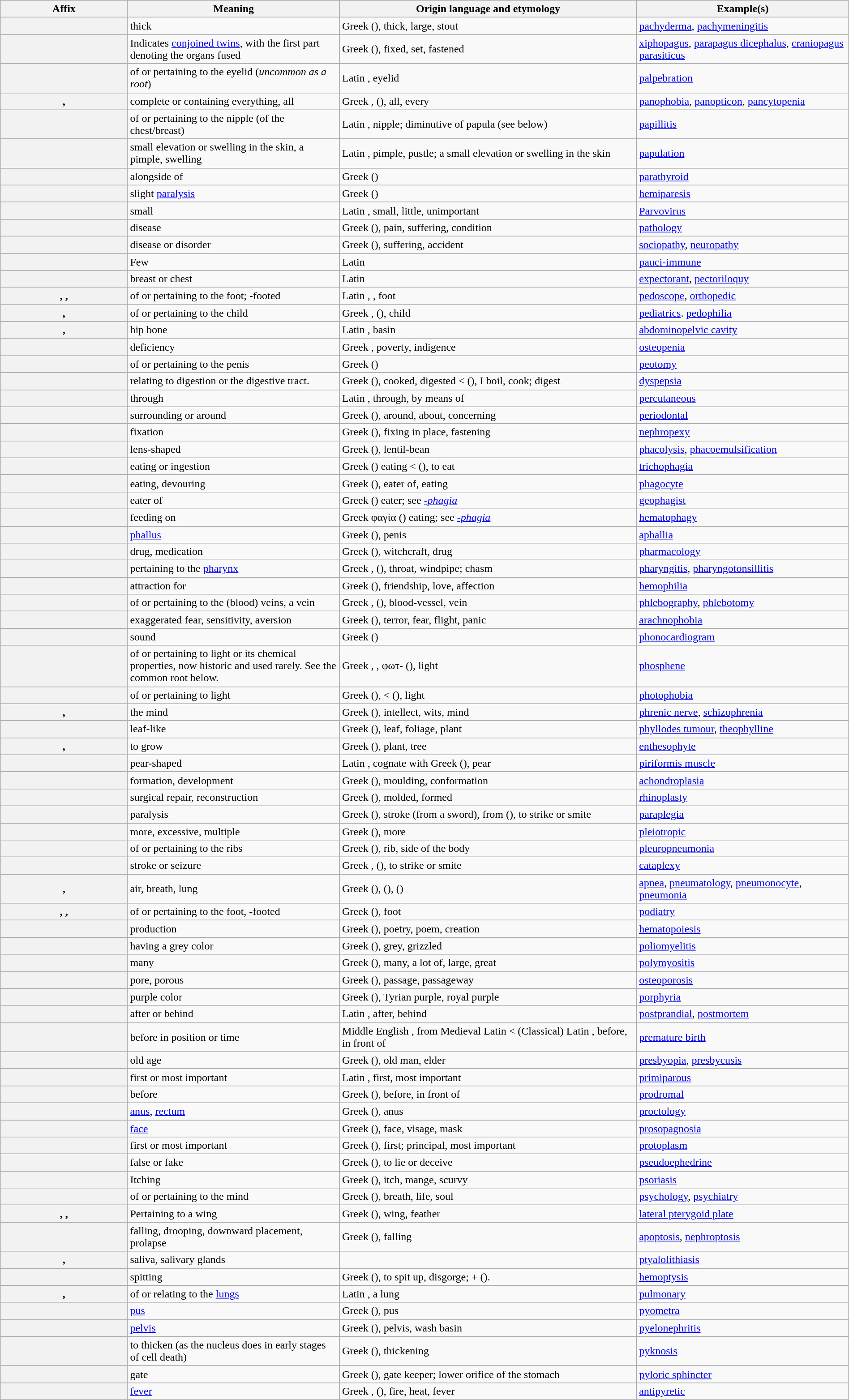<table class="wikitable plainrowheaders" style="width:100%;">
<tr>
<th scope="col" style="width: 15%">Affix</th>
<th scope="col" style="width: 25%">Meaning</th>
<th scope="col" style="width: 35%">Origin language and etymology</th>
<th scope="col" style="width: 25%">Example(s)</th>
</tr>
<tr>
<th scope="row"><strong></strong></th>
<td>thick</td>
<td>Greek  (), thick, large, stout</td>
<td><a href='#'>pachyderma</a>, <a href='#'>pachymeningitis</a></td>
</tr>
<tr>
<th scope="row"><strong></strong></th>
<td>Indicates <a href='#'>conjoined twins</a>, with the first part denoting the organs fused</td>
<td>Greek  (), fixed, set, fastened</td>
<td><a href='#'>xiphopagus</a>, <a href='#'>parapagus dicephalus</a>, <a href='#'>craniopagus parasiticus</a></td>
</tr>
<tr>
<th scope="row"><strong></strong></th>
<td>of or pertaining to the eyelid (<em>uncommon as a root</em>)</td>
<td>Latin , eyelid</td>
<td><a href='#'>palpebration</a></td>
</tr>
<tr>
<th scope="row"><strong></strong>, <strong></strong></th>
<td>complete or containing everything, all</td>
<td>Greek ,  (), all, every</td>
<td><a href='#'>panophobia</a>, <a href='#'>panopticon</a>, <a href='#'>pancytopenia</a></td>
</tr>
<tr>
<th scope="row"><strong></strong></th>
<td>of or pertaining to the nipple (of the chest/breast)</td>
<td>Latin , nipple; diminutive of papula (see below)</td>
<td><a href='#'>papillitis</a></td>
</tr>
<tr>
<th scope="row"><strong></strong></th>
<td>small elevation or swelling in the skin, a pimple, swelling</td>
<td>Latin , pimple, pustle; a small elevation or swelling in the skin</td>
<td><a href='#'>papulation</a></td>
</tr>
<tr>
<th scope="row"><strong></strong></th>
<td>alongside of</td>
<td>Greek  ()</td>
<td><a href='#'>parathyroid</a></td>
</tr>
<tr>
<th scope="row"><strong></strong></th>
<td>slight <a href='#'>paralysis</a></td>
<td>Greek  ()</td>
<td><a href='#'>hemiparesis</a></td>
</tr>
<tr>
<th scope="row"><strong></strong></th>
<td>small</td>
<td>Latin , small, little, unimportant</td>
<td><a href='#'>Parvovirus</a></td>
</tr>
<tr>
<th scope="row"><strong></strong></th>
<td>disease</td>
<td>Greek  (), pain, suffering, condition</td>
<td><a href='#'>pathology</a></td>
</tr>
<tr>
<th scope="row"><strong></strong></th>
<td>disease or disorder</td>
<td>Greek  (), suffering, accident</td>
<td><a href='#'>sociopathy</a>, <a href='#'>neuropathy</a></td>
</tr>
<tr>
<th scope="row"><strong></strong></th>
<td>Few</td>
<td>Latin </td>
<td><a href='#'>pauci-immune</a></td>
</tr>
<tr>
<th scope="row"><strong></strong></th>
<td>breast or chest</td>
<td>Latin </td>
<td><a href='#'>expectorant</a>, <a href='#'>pectoriloquy</a></td>
</tr>
<tr>
<th scope="row"><strong></strong>, <strong></strong>, <strong></strong></th>
<td>of or pertaining to the foot; -footed</td>
<td>Latin , , foot</td>
<td><a href='#'>pedoscope</a>, <a href='#'>orthopedic</a></td>
</tr>
<tr>
<th scope="row"><strong></strong>, <strong></strong></th>
<td>of or pertaining to the child</td>
<td>Greek ,  (), child</td>
<td><a href='#'>pediatrics</a>. <a href='#'>pedophilia</a></td>
</tr>
<tr>
<th scope="row"><strong></strong>, <strong></strong></th>
<td>hip bone</td>
<td>Latin , basin</td>
<td><a href='#'>abdominopelvic cavity</a></td>
</tr>
<tr>
<th scope="row"><strong></strong></th>
<td>deficiency</td>
<td>Greek , poverty, indigence</td>
<td><a href='#'>osteopenia</a></td>
</tr>
<tr>
<th scope="row"><strong></strong></th>
<td>of or pertaining to the penis</td>
<td>Greek  ()</td>
<td><a href='#'>peotomy</a></td>
</tr>
<tr>
<th scope="row"><strong></strong></th>
<td>relating to digestion or the digestive tract.</td>
<td>Greek  (), cooked, digested <  (), I boil, cook; digest</td>
<td><a href='#'>dyspepsia</a></td>
</tr>
<tr>
<th scope="row"><strong></strong></th>
<td>through</td>
<td>Latin , through, by means of</td>
<td><a href='#'>percutaneous</a></td>
</tr>
<tr>
<th scope="row"><strong></strong></th>
<td>surrounding or around</td>
<td>Greek  (), around, about, concerning</td>
<td><a href='#'>periodontal</a></td>
</tr>
<tr>
<th scope="row"><strong></strong></th>
<td>fixation</td>
<td>Greek  (), fixing in place, fastening</td>
<td><a href='#'>nephropexy</a></td>
</tr>
<tr>
<th scope="row"><strong></strong></th>
<td>lens-shaped</td>
<td>Greek  (), lentil-bean</td>
<td><a href='#'>phacolysis</a>, <a href='#'>phacoemulsification</a></td>
</tr>
<tr>
<th scope="row"><strong></strong></th>
<td>eating or ingestion</td>
<td>Greek  () eating <  (), to eat</td>
<td><a href='#'>trichophagia</a></td>
</tr>
<tr>
<th scope="row"><strong></strong></th>
<td>eating, devouring</td>
<td>Greek  (), eater of, eating</td>
<td><a href='#'>phagocyte</a></td>
</tr>
<tr>
<th scope="row"><strong></strong></th>
<td>eater of</td>
<td>Greek  () eater; see <em><a href='#'>-phagia</a></em></td>
<td><a href='#'>geophagist</a></td>
</tr>
<tr>
<th scope="row"><strong></strong></th>
<td>feeding on</td>
<td>Greek φαγία () eating; see <em><a href='#'>-phagia</a></em></td>
<td><a href='#'>hematophagy</a></td>
</tr>
<tr>
<th scope="row"><strong></strong></th>
<td><a href='#'>phallus</a></td>
<td>Greek  (), penis</td>
<td><a href='#'>aphallia</a></td>
</tr>
<tr>
<th scope="row"><strong></strong></th>
<td>drug, medication</td>
<td>Greek  (), witchcraft, drug</td>
<td><a href='#'>pharmacology</a></td>
</tr>
<tr>
<th scope="row"><strong></strong></th>
<td>pertaining to the <a href='#'>pharynx</a></td>
<td>Greek ,  (), throat, windpipe; chasm</td>
<td><a href='#'>pharyngitis</a>, <a href='#'>pharyngotonsillitis</a></td>
</tr>
<tr>
<th scope="row"><strong></strong></th>
<td>attraction for</td>
<td>Greek  (), friendship, love, affection</td>
<td><a href='#'>hemophilia</a></td>
</tr>
<tr>
<th scope="row"><strong></strong></th>
<td>of or pertaining to the (blood) veins, a vein</td>
<td>Greek ,  (), blood-vessel, vein</td>
<td><a href='#'>phlebography</a>, <a href='#'>phlebotomy</a></td>
</tr>
<tr>
<th scope="row"><strong></strong></th>
<td>exaggerated fear, sensitivity, aversion</td>
<td>Greek  (), terror, fear, flight, panic</td>
<td><a href='#'>arachnophobia</a></td>
</tr>
<tr>
<th scope="row"><strong></strong></th>
<td>sound</td>
<td>Greek  ()</td>
<td><a href='#'>phonocardiogram</a></td>
</tr>
<tr>
<th scope="row"><strong></strong></th>
<td>of or pertaining to light or its chemical properties, now historic and used rarely. See the common root <strong></strong> below.</td>
<td>Greek , , φωτ- (), light</td>
<td><a href='#'>phosphene</a></td>
</tr>
<tr>
<th scope="row"><strong></strong></th>
<td>of or pertaining to light</td>
<td>Greek  (), <  (), light</td>
<td><a href='#'>photophobia</a></td>
</tr>
<tr>
<th scope="row"><strong></strong>, <strong></strong></th>
<td>the mind</td>
<td>Greek  (), intellect, wits, mind</td>
<td><a href='#'>phrenic nerve</a>, <a href='#'>schizophrenia</a></td>
</tr>
<tr>
<th scope="row"><strong></strong></th>
<td>leaf-like</td>
<td>Greek  (), leaf, foliage, plant</td>
<td><a href='#'>phyllodes tumour</a>, <a href='#'>theophylline</a></td>
</tr>
<tr>
<th scope="row"><strong></strong>, <strong></strong></th>
<td>to grow</td>
<td>Greek  (), plant, tree</td>
<td><a href='#'>enthesophyte</a></td>
</tr>
<tr>
<th scope="row"><strong></strong></th>
<td>pear-shaped</td>
<td>Latin , cognate with Greek  (), pear</td>
<td><a href='#'>piriformis muscle</a></td>
</tr>
<tr>
<th scope="row"><strong></strong></th>
<td>formation, development</td>
<td>Greek  (), moulding, conformation</td>
<td><a href='#'>achondroplasia</a></td>
</tr>
<tr>
<th scope="row"><strong></strong></th>
<td>surgical repair, reconstruction</td>
<td>Greek  (), molded, formed</td>
<td><a href='#'>rhinoplasty</a></td>
</tr>
<tr>
<th scope="row"><strong></strong></th>
<td>paralysis</td>
<td>Greek  (), stroke (from a sword), from  (), to strike or smite</td>
<td><a href='#'>paraplegia</a></td>
</tr>
<tr>
<th scope="row"><strong></strong></th>
<td>more, excessive, multiple</td>
<td>Greek  (), more</td>
<td><a href='#'>pleiotropic</a></td>
</tr>
<tr>
<th scope="row"><strong></strong></th>
<td>of or pertaining to the ribs</td>
<td>Greek  (), rib, side of the body</td>
<td><a href='#'>pleuropneumonia</a></td>
</tr>
<tr>
<th scope="row"><strong></strong></th>
<td>stroke or seizure</td>
<td>Greek ,  (), to strike or smite</td>
<td><a href='#'>cataplexy</a></td>
</tr>
<tr>
<th scope="row"><strong></strong>, <strong></strong></th>
<td>air, breath, lung</td>
<td>Greek  (),  (),  ()</td>
<td><a href='#'>apnea</a>, <a href='#'>pneumatology</a>, <a href='#'>pneumonocyte</a>, <a href='#'>pneumonia</a></td>
</tr>
<tr>
<th scope="row"><strong></strong>, <strong></strong>, <strong></strong></th>
<td>of or pertaining to the foot, -footed</td>
<td>Greek  (), foot</td>
<td><a href='#'>podiatry</a></td>
</tr>
<tr>
<th scope="row"><strong></strong></th>
<td>production</td>
<td>Greek  (), poetry, poem, creation</td>
<td><a href='#'>hematopoiesis</a></td>
</tr>
<tr>
<th scope="row"><strong></strong></th>
<td>having a grey color</td>
<td>Greek  (), grey, grizzled</td>
<td><a href='#'>poliomyelitis</a></td>
</tr>
<tr>
<th scope="row"><strong></strong></th>
<td>many</td>
<td>Greek  (), many, a lot of, large, great</td>
<td><a href='#'>polymyositis</a></td>
</tr>
<tr>
<th scope="row"><strong></strong></th>
<td>pore, porous</td>
<td>Greek  (), passage, passageway</td>
<td><a href='#'>osteoporosis</a></td>
</tr>
<tr>
<th scope="row"><strong></strong></th>
<td>purple color</td>
<td>Greek  (), Tyrian purple, royal purple</td>
<td><a href='#'>porphyria</a></td>
</tr>
<tr>
<th scope="row"><strong></strong></th>
<td>after or behind</td>
<td>Latin , after, behind</td>
<td><a href='#'>postprandial</a>, <a href='#'>postmortem</a></td>
</tr>
<tr>
<th scope="row"><strong></strong></th>
<td>before in position or time</td>
<td>Middle English , from Medieval Latin  < (Classical) Latin , before, in front of</td>
<td><a href='#'>premature birth</a></td>
</tr>
<tr>
<th scope="row"><strong></strong></th>
<td>old age</td>
<td>Greek  (), old man, elder</td>
<td><a href='#'>presbyopia</a>, <a href='#'>presbycusis</a></td>
</tr>
<tr>
<th scope="row"><strong></strong></th>
<td>first or most important</td>
<td>Latin , first, most important</td>
<td><a href='#'>primiparous</a></td>
</tr>
<tr>
<th scope="row"><strong></strong></th>
<td>before</td>
<td>Greek  (), before, in front of</td>
<td><a href='#'>prodromal</a></td>
</tr>
<tr>
<th scope="row"><strong></strong></th>
<td><a href='#'>anus</a>, <a href='#'>rectum</a></td>
<td>Greek  (), anus</td>
<td><a href='#'>proctology</a></td>
</tr>
<tr>
<th scope="row"><strong></strong></th>
<td><a href='#'>face</a></td>
<td>Greek  (), face, visage, mask</td>
<td><a href='#'>prosopagnosia</a></td>
</tr>
<tr>
<th scope="row"><strong></strong></th>
<td>first or most important</td>
<td>Greek  (), first; principal, most important</td>
<td><a href='#'>protoplasm</a></td>
</tr>
<tr>
<th scope="row"><strong></strong></th>
<td>false or fake</td>
<td>Greek  (), to lie or deceive</td>
<td><a href='#'>pseudoephedrine</a></td>
</tr>
<tr>
<th scope="row"><strong></strong></th>
<td>Itching</td>
<td>Greek  (), itch, mange, scurvy</td>
<td><a href='#'>psoriasis</a></td>
</tr>
<tr>
<th scope="row"><strong></strong></th>
<td>of or pertaining to the mind</td>
<td>Greek  (), breath, life, soul</td>
<td><a href='#'>psychology</a>, <a href='#'>psychiatry</a></td>
</tr>
<tr>
<th scope="row"><strong></strong>, <strong></strong>, <strong></strong></th>
<td>Pertaining to a wing</td>
<td>Greek  (), wing, feather</td>
<td><a href='#'>lateral pterygoid plate</a></td>
</tr>
<tr>
<th scope="row"><strong></strong></th>
<td>falling, drooping, downward placement, prolapse</td>
<td>Greek  (), falling</td>
<td><a href='#'>apoptosis</a>, <a href='#'>nephroptosis</a></td>
</tr>
<tr>
<th scope="row"><strong></strong>, <strong></strong></th>
<td>saliva, salivary glands</td>
<td></td>
<td><a href='#'>ptyalolithiasis</a></td>
</tr>
<tr>
<th scope="row"><strong></strong></th>
<td>spitting</td>
<td>Greek  (), to spit up, disgorge; +  ().</td>
<td><a href='#'>hemoptysis</a></td>
</tr>
<tr>
<th scope="row"><strong></strong>, <strong></strong></th>
<td>of or relating to the <a href='#'>lungs</a></td>
<td>Latin , a lung</td>
<td><a href='#'>pulmonary</a></td>
</tr>
<tr>
<th scope="row"><strong></strong></th>
<td><a href='#'>pus</a></td>
<td>Greek  (), pus</td>
<td><a href='#'>pyometra</a></td>
</tr>
<tr>
<th scope="row"><strong></strong></th>
<td><a href='#'>pelvis</a></td>
<td>Greek  (), pelvis, wash basin</td>
<td><a href='#'>pyelonephritis</a></td>
</tr>
<tr>
<th scope="row"><strong></strong></th>
<td>to thicken (as the nucleus does in early stages of cell death)</td>
<td>Greek  (), thickening</td>
<td><a href='#'>pyknosis</a></td>
</tr>
<tr>
<th scope="row"><strong></strong></th>
<td>gate</td>
<td>Greek  (), gate keeper; lower orifice of the stomach</td>
<td><a href='#'>pyloric sphincter</a></td>
</tr>
<tr>
<th scope="row"><strong></strong></th>
<td><a href='#'>fever</a></td>
<td>Greek ,  (), fire, heat, fever</td>
<td><a href='#'>antipyretic</a></td>
</tr>
</table>
